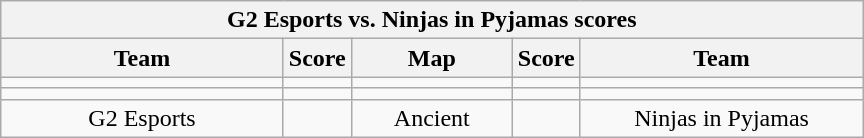<table class="wikitable" style="text-align: center;">
<tr>
<th colspan=5>G2 Esports vs. Ninjas in Pyjamas scores</th>
</tr>
<tr>
<th width="181px">Team</th>
<th width="20px">Score</th>
<th width="100px">Map</th>
<th width="20px">Score</th>
<th width="181px">Team</th>
</tr>
<tr>
<td></td>
<td></td>
<td></td>
<td></td>
<td></td>
</tr>
<tr>
<td></td>
<td></td>
<td></td>
<td></td>
<td></td>
</tr>
<tr>
<td>G2 Esports</td>
<td></td>
<td>Ancient</td>
<td></td>
<td>Ninjas in Pyjamas</td>
</tr>
</table>
